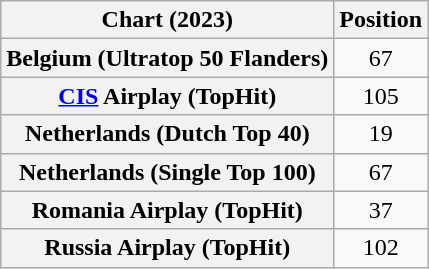<table class="wikitable sortable plainrowheaders" style="text-align:center">
<tr>
<th scope="col">Chart (2023)</th>
<th scope="col">Position</th>
</tr>
<tr>
<th scope="row">Belgium (Ultratop 50 Flanders)</th>
<td>67</td>
</tr>
<tr>
<th scope="row"><a href='#'>CIS</a> Airplay (TopHit)</th>
<td>105</td>
</tr>
<tr>
<th scope="row">Netherlands (Dutch Top 40)</th>
<td>19</td>
</tr>
<tr>
<th scope="row">Netherlands (Single Top 100)</th>
<td>67</td>
</tr>
<tr>
<th scope="row">Romania Airplay (TopHit)</th>
<td>37</td>
</tr>
<tr>
<th scope="row">Russia Airplay (TopHit)</th>
<td>102</td>
</tr>
</table>
